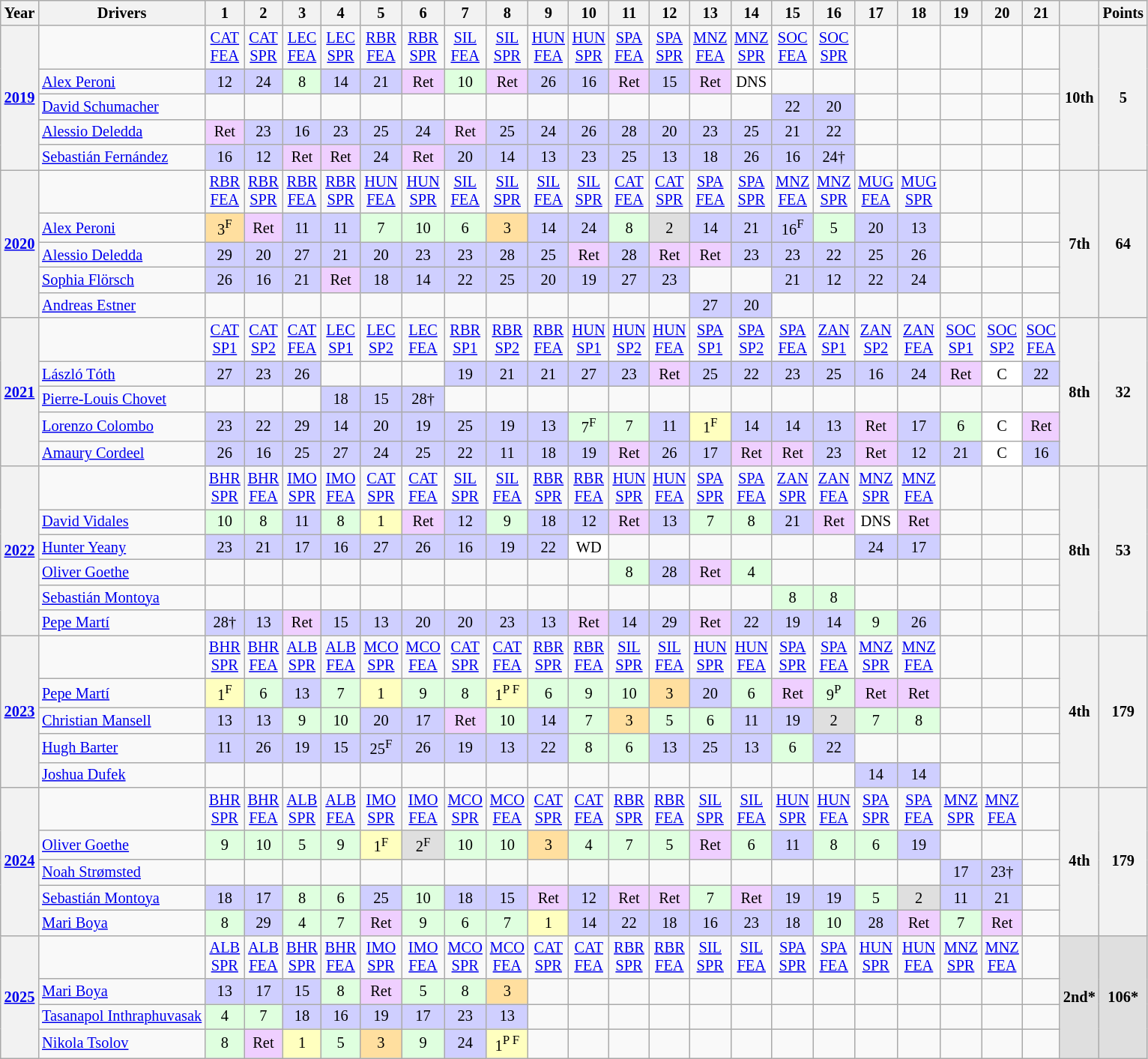<table class="wikitable" style="text-align:center; font-size:85%;">
<tr>
<th>Year</th>
<th>Drivers</th>
<th>1</th>
<th>2</th>
<th>3</th>
<th>4</th>
<th>5</th>
<th>6</th>
<th>7</th>
<th>8</th>
<th>9</th>
<th>10</th>
<th>11</th>
<th>12</th>
<th>13</th>
<th>14</th>
<th>15</th>
<th>16</th>
<th>17</th>
<th>18</th>
<th>19</th>
<th>20</th>
<th>21</th>
<th></th>
<th>Points</th>
</tr>
<tr>
<th rowspan=5><a href='#'>2019</a></th>
<td></td>
<td><a href='#'>CAT<br>FEA</a></td>
<td><a href='#'>CAT<br>SPR</a></td>
<td><a href='#'>LEC<br>FEA</a></td>
<td><a href='#'>LEC<br>SPR</a></td>
<td><a href='#'>RBR<br>FEA</a></td>
<td><a href='#'>RBR<br>SPR</a></td>
<td><a href='#'>SIL<br>FEA</a></td>
<td><a href='#'>SIL<br>SPR</a></td>
<td><a href='#'>HUN<br>FEA</a></td>
<td><a href='#'>HUN<br>SPR</a></td>
<td><a href='#'>SPA<br>FEA</a></td>
<td><a href='#'>SPA<br>SPR</a></td>
<td><a href='#'>MNZ<br>FEA</a></td>
<td><a href='#'>MNZ<br>SPR</a></td>
<td><a href='#'>SOC<br>FEA</a></td>
<td><a href='#'>SOC<br>SPR</a></td>
<td></td>
<td></td>
<td></td>
<td></td>
<td></td>
<th rowspan=5>10th</th>
<th rowspan=5>5</th>
</tr>
<tr>
<td align=left> <a href='#'>Alex Peroni</a></td>
<td style="background:#CFCFFF;">12</td>
<td style="background:#CFCFFF;">24</td>
<td style="background:#DFFFDF;">8</td>
<td style="background:#CFCFFF;">14</td>
<td style="background:#CFCFFF;">21</td>
<td style="background:#EFCFFF;">Ret</td>
<td style="background:#DFFFDF;">10</td>
<td style="background:#EFCFFF;">Ret</td>
<td style="background:#CFCFFF;">26</td>
<td style="background:#CFCFFF;">16</td>
<td style="background:#EFCFFF;">Ret</td>
<td style="background:#CFCFFF;">15</td>
<td style="background:#EFCFFF;">Ret</td>
<td style="background:#FFFFFF;">DNS</td>
<td></td>
<td></td>
<td></td>
<td></td>
<td></td>
<td></td>
<td></td>
</tr>
<tr>
<td align=left> <a href='#'>David Schumacher</a></td>
<td></td>
<td></td>
<td></td>
<td></td>
<td></td>
<td></td>
<td></td>
<td></td>
<td></td>
<td></td>
<td></td>
<td></td>
<td></td>
<td></td>
<td style="background:#CFCFFF;">22</td>
<td style="background:#CFCFFF;">20</td>
<td></td>
<td></td>
<td></td>
<td></td>
<td></td>
</tr>
<tr>
<td align=left> <a href='#'>Alessio Deledda</a></td>
<td style="background:#EFCFFF;">Ret</td>
<td style="background:#CFCFFF;">23</td>
<td style="background:#CFCFFF;">16</td>
<td style="background:#CFCFFF;">23</td>
<td style="background:#CFCFFF;">25</td>
<td style="background:#CFCFFF;">24</td>
<td style="background:#EFCFFF;">Ret</td>
<td style="background:#CFCFFF;">25</td>
<td style="background:#CFCFFF;">24</td>
<td style="background:#CFCFFF;">26</td>
<td style="background:#CFCFFF;">28</td>
<td style="background:#CFCFFF;">20</td>
<td style="background:#CFCFFF;">23</td>
<td style="background:#CFCFFF;">25</td>
<td style="background:#CFCFFF;">21</td>
<td style="background:#CFCFFF;">22</td>
<td></td>
<td></td>
<td></td>
<td></td>
<td></td>
</tr>
<tr>
<td align=left> <a href='#'>Sebastián Fernández</a></td>
<td style="background:#CFCFFF;">16</td>
<td style="background:#CFCFFF;">12</td>
<td style="background:#EFCFFF;">Ret</td>
<td style="background:#EFCFFF;">Ret</td>
<td style="background:#CFCFFF;">24</td>
<td style="background:#EFCFFF;">Ret</td>
<td style="background:#CFCFFF;">20</td>
<td style="background:#CFCFFF;">14</td>
<td style="background:#CFCFFF;">13</td>
<td style="background:#CFCFFF;">23</td>
<td style="background:#CFCFFF;">25</td>
<td style="background:#CFCFFF;">13</td>
<td style="background:#CFCFFF;">18</td>
<td style="background:#CFCFFF;">26</td>
<td style="background:#CFCFFF;">16</td>
<td style="background:#CFCFFF;">24†</td>
<td></td>
<td></td>
<td></td>
<td></td>
<td></td>
</tr>
<tr>
<th rowspan=5><a href='#'>2020</a></th>
<td></td>
<td><a href='#'>RBR<br>FEA</a></td>
<td><a href='#'>RBR<br>SPR</a></td>
<td><a href='#'>RBR<br>FEA</a></td>
<td><a href='#'>RBR<br>SPR</a></td>
<td><a href='#'>HUN<br>FEA</a></td>
<td><a href='#'>HUN<br>SPR</a></td>
<td><a href='#'>SIL<br>FEA</a></td>
<td><a href='#'>SIL<br>SPR</a></td>
<td><a href='#'>SIL<br>FEA</a></td>
<td><a href='#'>SIL<br>SPR</a></td>
<td><a href='#'>CAT<br>FEA</a></td>
<td><a href='#'>CAT<br>SPR</a></td>
<td><a href='#'>SPA<br>FEA</a></td>
<td><a href='#'>SPA<br>SPR</a></td>
<td><a href='#'>MNZ<br>FEA</a></td>
<td><a href='#'>MNZ<br>SPR</a></td>
<td><a href='#'>MUG<br>FEA</a></td>
<td><a href='#'>MUG<br>SPR</a></td>
<td></td>
<td></td>
<td></td>
<th rowspan=5>7th</th>
<th rowspan=5>64</th>
</tr>
<tr>
<td align=left> <a href='#'>Alex Peroni</a></td>
<td style="background:#FFDF9F;">3<span><sup>F</sup></span></td>
<td style="background:#EFCFFF;">Ret</td>
<td style="background:#CFCFFF;">11</td>
<td style="background:#CFCFFF;">11</td>
<td style="background:#DFFFDF;">7</td>
<td style="background:#DFFFDF;">10</td>
<td style="background:#DFFFDF;">6</td>
<td style="background:#FFDF9F;">3</td>
<td style="background:#CFCFFF;">14</td>
<td style="background:#CFCFFF;">24</td>
<td style="background:#DFFFDF;">8</td>
<td style="background:#DFDFDF;">2</td>
<td style="background:#CFCFFF;">14</td>
<td style="background:#CFCFFF;">21</td>
<td style="background:#CFCFFF;">16<span><sup>F</sup></span></td>
<td style="background:#DFFFDF;">5</td>
<td style="background:#CFCFFF;">20</td>
<td style="background:#CFCFFF;">13</td>
<td></td>
<td></td>
<td></td>
</tr>
<tr>
<td align=left> <a href='#'>Alessio Deledda</a></td>
<td style="background:#CFCFFF;">29</td>
<td style="background:#CFCFFF;">20</td>
<td style="background:#CFCFFF;">27</td>
<td style="background:#CFCFFF;">21</td>
<td style="background:#CFCFFF;">20</td>
<td style="background:#CFCFFF;">23</td>
<td style="background:#CFCFFF;">23</td>
<td style="background:#CFCFFF;">28</td>
<td style="background:#CFCFFF;">25</td>
<td style="background:#EFCFFF;">Ret</td>
<td style="background:#CFCFFF;">28</td>
<td style="background:#EFCFFF;">Ret</td>
<td style="background:#EFCFFF;">Ret</td>
<td style="background:#CFCFFF;">23</td>
<td style="background:#CFCFFF;">23</td>
<td style="background:#CFCFFF;">22</td>
<td style="background:#CFCFFF;">25</td>
<td style="background:#CFCFFF;">26</td>
<td></td>
<td></td>
<td></td>
</tr>
<tr>
<td align=left> <a href='#'>Sophia Flörsch</a></td>
<td style="background:#CFCFFF;">26</td>
<td style="background:#CFCFFF;">16</td>
<td style="background:#CFCFFF;">21</td>
<td style="background:#EFCFFF;">Ret</td>
<td style="background:#CFCFFF;">18</td>
<td style="background:#CFCFFF;">14</td>
<td style="background:#CFCFFF;">22</td>
<td style="background:#CFCFFF;">25</td>
<td style="background:#CFCFFF;">20</td>
<td style="background:#CFCFFF;">19</td>
<td style="background:#CFCFFF;">27</td>
<td style="background:#CFCFFF;">23</td>
<td></td>
<td></td>
<td style="background:#CFCFFF;">21</td>
<td style="background:#CFCFFF;">12</td>
<td style="background:#CFCFFF;">22</td>
<td style="background:#CFCFFF;">24</td>
<td></td>
<td></td>
<td></td>
</tr>
<tr>
<td align=left> <a href='#'>Andreas Estner</a></td>
<td></td>
<td></td>
<td></td>
<td></td>
<td></td>
<td></td>
<td></td>
<td></td>
<td></td>
<td></td>
<td></td>
<td></td>
<td style="background:#CFCFFF;">27</td>
<td style="background:#CFCFFF;">20</td>
<td></td>
<td></td>
<td></td>
<td></td>
<td></td>
<td></td>
<td></td>
</tr>
<tr>
<th rowspan=5><a href='#'>2021</a></th>
<td></td>
<td><a href='#'>CAT<br>SP1</a></td>
<td><a href='#'>CAT<br>SP2</a></td>
<td><a href='#'>CAT<br>FEA</a></td>
<td><a href='#'>LEC<br>SP1</a></td>
<td><a href='#'>LEC<br>SP2</a></td>
<td><a href='#'>LEC<br>FEA</a></td>
<td><a href='#'>RBR<br>SP1</a></td>
<td><a href='#'>RBR<br>SP2</a></td>
<td><a href='#'>RBR<br>FEA</a></td>
<td><a href='#'>HUN<br>SP1</a></td>
<td><a href='#'>HUN<br>SP2</a></td>
<td><a href='#'>HUN<br>FEA</a></td>
<td><a href='#'>SPA<br>SP1</a></td>
<td><a href='#'>SPA<br>SP2</a></td>
<td><a href='#'>SPA<br>FEA</a></td>
<td><a href='#'>ZAN<br>SP1</a></td>
<td><a href='#'>ZAN<br>SP2</a></td>
<td><a href='#'>ZAN<br>FEA</a></td>
<td><a href='#'>SOC<br>SP1</a></td>
<td><a href='#'>SOC<br>SP2</a></td>
<td><a href='#'>SOC<br>FEA</a></td>
<th rowspan=5 style="background:">8th</th>
<th rowspan=5 style="background:">32</th>
</tr>
<tr>
<td align=left> <a href='#'>László Tóth</a></td>
<td style="background:#CFCFFF;">27</td>
<td style="background:#CFCFFF;">23</td>
<td style="background:#CFCFFF;">26</td>
<td></td>
<td></td>
<td></td>
<td style="background:#CFCFFF;">19</td>
<td style="background:#CFCFFF;">21</td>
<td style="background:#CFCFFF;">21</td>
<td style="background:#CFCFFF;">27</td>
<td style="background:#CFCFFF;">23</td>
<td style="background:#EFCFFF;">Ret</td>
<td style="background:#CFCFFF;">25</td>
<td style="background:#CFCFFF;">22</td>
<td style="background:#CFCFFF;">23</td>
<td style="background:#CFCFFF;">25</td>
<td style="background:#CFCFFF;">16</td>
<td style="background:#CFCFFF;">24</td>
<td style="background:#EFCFFF;">Ret</td>
<td style="background:#FFFFFF;">C</td>
<td style="background:#CFCFFF;">22</td>
</tr>
<tr>
<td align=left> <a href='#'>Pierre-Louis Chovet</a></td>
<td></td>
<td></td>
<td></td>
<td style="background:#CFCFFF;">18</td>
<td style="background:#CFCFFF;">15</td>
<td style="background:#CFCFFF;">28†</td>
<td></td>
<td></td>
<td></td>
<td></td>
<td></td>
<td></td>
<td></td>
<td></td>
<td></td>
<td></td>
<td></td>
<td></td>
<td></td>
<td></td>
<td></td>
</tr>
<tr>
<td align=left> <a href='#'>Lorenzo Colombo</a></td>
<td style="background:#CFCFFF;">23</td>
<td style="background:#CFCFFF;">22</td>
<td style="background:#CFCFFF;">29</td>
<td style="background:#CFCFFF;">14</td>
<td style="background:#CFCFFF;">20</td>
<td style="background:#CFCFFF;">19</td>
<td style="background:#CFCFFF;">25</td>
<td style="background:#CFCFFF;">19</td>
<td style="background:#CFCFFF;">13</td>
<td style="background:#DFFFDF;">7<span><sup>F</sup></span></td>
<td style="background:#DFFFDF;">7</td>
<td style="background:#CFCFFF;">11</td>
<td style="background:#FFFFBF;">1<span><sup>F</sup></span></td>
<td style="background:#CFCFFF;">14</td>
<td style="background:#CFCFFF;">14</td>
<td style="background:#CFCFFF;">13</td>
<td style="background:#EFCFFF;">Ret</td>
<td style="background:#CFCFFF;">17</td>
<td style="background:#DFFFDF;">6</td>
<td style="background:#FFFFFF;">C</td>
<td style="background:#EFCFFF;">Ret</td>
</tr>
<tr>
<td align=left> <a href='#'>Amaury Cordeel</a></td>
<td style="background:#CFCFFF;">26</td>
<td style="background:#CFCFFF;">16</td>
<td style="background:#CFCFFF;">25</td>
<td style="background:#CFCFFF;">27</td>
<td style="background:#CFCFFF;">24</td>
<td style="background:#CFCFFF;">25</td>
<td style="background:#CFCFFF;">22</td>
<td style="background:#CFCFFF;">11</td>
<td style="background:#CFCFFF;">18</td>
<td style="background:#CFCFFF;">19</td>
<td style="background:#EFCFFF;">Ret</td>
<td style="background:#CFCFFF;">26</td>
<td style="background:#CFCFFF;">17</td>
<td style="background:#EFCFFF;">Ret</td>
<td style="background:#EFCFFF;">Ret</td>
<td style="background:#CFCFFF;">23</td>
<td style="background:#EFCFFF;">Ret</td>
<td style="background:#CFCFFF;">12</td>
<td style="background:#CFCFFF;">21</td>
<td style="background:#FFFFFF;">C</td>
<td style="background:#CFCFFF;">16</td>
</tr>
<tr>
<th rowspan=6><a href='#'>2022</a></th>
<td></td>
<td><a href='#'>BHR<br>SPR</a></td>
<td><a href='#'>BHR<br>FEA</a></td>
<td><a href='#'>IMO<br>SPR</a></td>
<td><a href='#'>IMO<br>FEA</a></td>
<td><a href='#'>CAT<br>SPR</a></td>
<td><a href='#'>CAT<br>FEA</a></td>
<td><a href='#'>SIL<br>SPR</a></td>
<td><a href='#'>SIL<br>FEA</a></td>
<td><a href='#'>RBR<br>SPR</a></td>
<td><a href='#'>RBR<br>FEA</a></td>
<td><a href='#'>HUN<br>SPR</a></td>
<td><a href='#'>HUN<br>FEA</a></td>
<td><a href='#'>SPA<br>SPR</a></td>
<td><a href='#'>SPA<br>FEA</a></td>
<td><a href='#'>ZAN<br>SPR</a></td>
<td><a href='#'>ZAN<br>FEA</a></td>
<td><a href='#'>MNZ<br>SPR</a></td>
<td><a href='#'>MNZ<br>FEA</a></td>
<td></td>
<td></td>
<td></td>
<th rowspan=6>8th</th>
<th rowspan=6>53</th>
</tr>
<tr>
<td align=left> <a href='#'>David Vidales</a></td>
<td style="background:#DFFFDF;">10</td>
<td style="background:#DFFFDF;">8</td>
<td style="background:#CFCFFF;">11</td>
<td style="background:#DFFFDF;">8</td>
<td style="background:#FFFFBF;">1</td>
<td style="background:#EFCFFF;">Ret</td>
<td style="background:#CFCFFF;">12</td>
<td style="background:#DFFFDF;">9</td>
<td style="background:#CFCFFF;">18</td>
<td style="background:#CFCFFF;">12</td>
<td style="background:#EFCFFF;">Ret</td>
<td style="background:#CFCFFF;">13</td>
<td style="background:#DFFFDF;">7</td>
<td style="background:#DFFFDF;">8</td>
<td style="background:#CFCFFF;">21</td>
<td style="background:#EFCFFF;">Ret</td>
<td style="background:#FFFFFF;">DNS</td>
<td style="background:#EFCFFF;">Ret</td>
<td></td>
<td></td>
<td></td>
</tr>
<tr>
<td align=left> <a href='#'>Hunter Yeany</a></td>
<td style="background:#CFCFFF;">23</td>
<td style="background:#CFCFFF;">21</td>
<td style="background:#CFCFFF;">17</td>
<td style="background:#CFCFFF;">16</td>
<td style="background:#CFCFFF;">27</td>
<td style="background:#CFCFFF;">26</td>
<td style="background:#CFCFFF;">16</td>
<td style="background:#CFCFFF;">19</td>
<td style="background:#CFCFFF;">22</td>
<td style="background:#FFFFFF;">WD</td>
<td></td>
<td></td>
<td></td>
<td></td>
<td></td>
<td></td>
<td style="background:#CFCFFF;">24</td>
<td style="background:#CFCFFF;">17</td>
<td></td>
<td></td>
<td></td>
</tr>
<tr>
<td align=left> <a href='#'>Oliver Goethe</a></td>
<td></td>
<td></td>
<td></td>
<td></td>
<td></td>
<td></td>
<td></td>
<td></td>
<td></td>
<td></td>
<td style="background:#DFFFDF;">8</td>
<td style="background:#CFCFFF;">28</td>
<td style="background:#EFCFFF;">Ret</td>
<td style="background:#DFFFDF;">4</td>
<td></td>
<td></td>
<td></td>
<td></td>
<td></td>
<td></td>
<td></td>
</tr>
<tr>
<td align=left> <a href='#'>Sebastián Montoya</a></td>
<td></td>
<td></td>
<td></td>
<td></td>
<td></td>
<td></td>
<td></td>
<td></td>
<td></td>
<td></td>
<td></td>
<td></td>
<td></td>
<td></td>
<td style="background:#DFFFDF;">8</td>
<td style="background:#DFFFDF;">8</td>
<td></td>
<td></td>
<td></td>
<td></td>
<td></td>
</tr>
<tr>
<td align=left> <a href='#'>Pepe Martí</a></td>
<td style="background:#CFCFFF;">28†</td>
<td style="background:#CFCFFF;">13</td>
<td style="background:#EFCFFF;">Ret</td>
<td style="background:#CFCFFF;">15</td>
<td style="background:#CFCFFF;">13</td>
<td style="background:#CFCFFF;">20</td>
<td style="background:#CFCFFF;">20</td>
<td style="background:#CFCFFF;">23</td>
<td style="background:#CFCFFF;">13</td>
<td style="background:#EFCFFF;">Ret</td>
<td style="background:#CFCFFF;">14</td>
<td style="background:#CFCFFF;">29</td>
<td style="background:#EFCFFF;">Ret</td>
<td style="background:#CFCFFF;">22</td>
<td style="background:#CFCFFF;">19</td>
<td style="background:#CFCFFF;">14</td>
<td style="background:#DFFFDF;">9</td>
<td style="background:#CFCFFF;">26</td>
<td></td>
<td></td>
<td></td>
</tr>
<tr>
<th rowspan=5><a href='#'>2023</a></th>
<td></td>
<td><a href='#'>BHR<br>SPR</a></td>
<td><a href='#'>BHR<br>FEA</a></td>
<td><a href='#'>ALB<br>SPR</a></td>
<td><a href='#'>ALB<br>FEA</a></td>
<td><a href='#'>MCO<br>SPR</a></td>
<td><a href='#'>MCO<br>FEA</a></td>
<td><a href='#'>CAT<br>SPR</a></td>
<td><a href='#'>CAT<br>FEA</a></td>
<td><a href='#'>RBR<br>SPR</a></td>
<td><a href='#'>RBR<br>FEA</a></td>
<td><a href='#'>SIL<br>SPR</a></td>
<td><a href='#'>SIL<br>FEA</a></td>
<td><a href='#'>HUN<br>SPR</a></td>
<td><a href='#'>HUN<br>FEA</a></td>
<td><a href='#'>SPA<br>SPR</a></td>
<td><a href='#'>SPA<br>FEA</a></td>
<td><a href='#'>MNZ<br>SPR</a></td>
<td><a href='#'>MNZ<br>FEA</a></td>
<td></td>
<td></td>
<td></td>
<th rowspan=5 style="background:#;">4th</th>
<th rowspan=5 style="background:#;">179</th>
</tr>
<tr>
<td align=left> <a href='#'>Pepe Martí</a></td>
<td style="background:#FFFFBF;">1<span><sup>F</sup></span></td>
<td style="background:#DFFFDF;">6</td>
<td style="background:#CFCFFF;">13</td>
<td style="background:#DFFFDF;">7</td>
<td style="background:#FFFFBF;">1</td>
<td style="background:#DFFFDF;">9</td>
<td style="background:#DFFFDF;">8</td>
<td style="background:#FFFFBF;">1<span><sup>P F</sup></span></td>
<td style="background:#DFFFDF;">6</td>
<td style="background:#DFFFDF;">9</td>
<td style="background:#DFFFDF;">10</td>
<td style="background:#FFDF9F;">3</td>
<td style="background:#CFCFFF;">20</td>
<td style="background:#DFFFDF;">6</td>
<td style="background:#EFCFFF;">Ret</td>
<td style="background:#DFFFDF;">9<span><sup>P</sup></span></td>
<td style="background:#EFCFFF;">Ret</td>
<td style="background:#EFCFFF;">Ret</td>
<td style="background:#;"></td>
<td style="background:#;"></td>
<td></td>
</tr>
<tr>
<td align=left> <a href='#'>Christian Mansell</a></td>
<td style="background:#CFCFFF;">13</td>
<td style="background:#CFCFFF;">13</td>
<td style="background:#DFFFDF;">9</td>
<td style="background:#DFFFDF;">10</td>
<td style="background:#CFCFFF;">20</td>
<td style="background:#CFCFFF;">17</td>
<td style="background:#EFCFFF;">Ret</td>
<td style="background:#DFFFDF;">10</td>
<td style="background:#CFCFFF;">14</td>
<td style="background:#DFFFDF;">7</td>
<td style="background:#FFDF9F;">3</td>
<td style="background:#DFFFDF;">5</td>
<td style="background:#DFFFDF;">6</td>
<td style="background:#CFCFFF;">11</td>
<td style="background:#CFCFFF;">19</td>
<td style="background:#DFDFDF;">2</td>
<td style="background:#DFFFDF;">7</td>
<td style="background:#DFFFDF;">8</td>
<td style="background:#;"></td>
<td style="background:#;"></td>
<td></td>
</tr>
<tr>
<td align=left> <a href='#'>Hugh Barter</a></td>
<td style="background:#CFCFFF;">11</td>
<td style="background:#CFCFFF;">26</td>
<td style="background:#CFCFFF;">19</td>
<td style="background:#CFCFFF;">15</td>
<td style="background:#CFCFFF;">25<span><sup>F</sup></span></td>
<td style="background:#CFCFFF;">26</td>
<td style="background:#CFCFFF;">19</td>
<td style="background:#CFCFFF;">13</td>
<td style="background:#CFCFFF;">22</td>
<td style="background:#DFFFDF;">8</td>
<td style="background:#DFFFDF;">6</td>
<td style="background:#CFCFFF;">13</td>
<td style="background:#CFCFFF;">25</td>
<td style="background:#CFCFFF;">13</td>
<td style="background:#DFFFDF;">6</td>
<td style="background:#CFCFFF;">22</td>
<td style="background:#;"></td>
<td style="background:#;"></td>
<td style="background:#;"></td>
<td style="background:#;"></td>
<td></td>
</tr>
<tr>
<td align=left> <a href='#'>Joshua Dufek</a></td>
<td></td>
<td></td>
<td></td>
<td></td>
<td></td>
<td></td>
<td></td>
<td></td>
<td></td>
<td></td>
<td></td>
<td></td>
<td></td>
<td></td>
<td></td>
<td></td>
<td style="background:#CFCFFF;">14</td>
<td style="background:#CFCFFF;">14</td>
<td></td>
<td></td>
<td></td>
</tr>
<tr>
<th rowspan=5><a href='#'>2024</a></th>
<td></td>
<td><a href='#'>BHR<br>SPR</a></td>
<td><a href='#'>BHR<br>FEA</a></td>
<td><a href='#'>ALB<br>SPR</a></td>
<td><a href='#'>ALB<br>FEA</a></td>
<td><a href='#'>IMO<br>SPR</a></td>
<td><a href='#'>IMO<br>FEA</a></td>
<td><a href='#'>MCO<br>SPR</a></td>
<td><a href='#'>MCO<br>FEA</a></td>
<td><a href='#'>CAT<br>SPR</a></td>
<td><a href='#'>CAT<br>FEA</a></td>
<td><a href='#'>RBR<br>SPR</a></td>
<td><a href='#'>RBR<br>FEA</a></td>
<td><a href='#'>SIL<br>SPR</a></td>
<td><a href='#'>SIL<br>FEA</a></td>
<td><a href='#'>HUN<br>SPR</a></td>
<td><a href='#'>HUN<br>FEA</a></td>
<td><a href='#'>SPA<br>SPR</a></td>
<td><a href='#'>SPA<br>FEA</a></td>
<td><a href='#'>MNZ<br>SPR</a></td>
<td><a href='#'>MNZ<br>FEA</a></td>
<td></td>
<th rowspan=5 style="background:#;">4th</th>
<th rowspan=5 style="background:#;">179</th>
</tr>
<tr>
<td align=left> <a href='#'>Oliver Goethe</a></td>
<td style="background:#DFFFDF;">9</td>
<td style="background:#DFFFDF;">10</td>
<td style="background:#DFFFDF;">5</td>
<td style="background:#DFFFDF;">9</td>
<td style="background:#FFFFBF;">1<span><sup>F</sup></span></td>
<td style="background:#DFDFDF;">2<span><sup>F</sup></span></td>
<td style="background:#DFFFDF;">10</td>
<td style="background:#DFFFDF;">10</td>
<td style="background:#FFDF9F;">3</td>
<td style="background:#DFFFDF;">4</td>
<td style="background:#DFFFDF;">7</td>
<td style="background:#DFFFDF;">5</td>
<td style="background:#EFCFFF;">Ret</td>
<td style="background:#DFFFDF;">6</td>
<td style="background:#CFCFFF;">11</td>
<td style="background:#DFFFDF;">8</td>
<td style="background:#DFFFDF;">6</td>
<td style="background:#CFCFFF;">19</td>
<td style="background:#;"></td>
<td style="background:#;"></td>
<td></td>
</tr>
<tr>
<td align=left> <a href='#'>Noah Strømsted</a></td>
<td></td>
<td></td>
<td></td>
<td></td>
<td></td>
<td></td>
<td></td>
<td></td>
<td></td>
<td></td>
<td></td>
<td></td>
<td></td>
<td></td>
<td></td>
<td></td>
<td></td>
<td></td>
<td style="background:#CFCFFF;">17</td>
<td style="background:#CFCFFF;">23†</td>
<td></td>
</tr>
<tr>
<td align=left> <a href='#'>Sebastián Montoya</a></td>
<td style="background:#CFCFFF;">18</td>
<td style="background:#CFCFFF;">17</td>
<td style="background:#DFFFDF;">8</td>
<td style="background:#DFFFDF;">6</td>
<td style="background:#CFCFFF;">25</td>
<td style="background:#DFFFDF;">10</td>
<td style="background:#CFCFFF;">18</td>
<td style="background:#CFCFFF;">15</td>
<td style="background:#EFCFFF;">Ret</td>
<td style="background:#CFCFFF;">12</td>
<td style="background:#EFCFFF;">Ret</td>
<td style="background:#EFCFFF;">Ret</td>
<td style="background:#DFFFDF;">7</td>
<td style="background:#EFCFFF;">Ret</td>
<td style="background:#CFCFFF;">19</td>
<td style="background:#CFCFFF;">19</td>
<td style="background:#DFFFDF;">5</td>
<td style="background:#DFDFDF;">2</td>
<td style="background:#CFCFFF;">11</td>
<td style="background:#CFCFFF;">21</td>
<td></td>
</tr>
<tr>
<td align=left> <a href='#'>Mari Boya</a></td>
<td style="background:#DFFFDF;">8</td>
<td style="background:#CFCFFF;">29</td>
<td style="background:#DFFFDF;">4</td>
<td style="background:#DFFFDF;">7</td>
<td style="background:#EFCFFF;">Ret</td>
<td style="background:#DFFFDF;">9</td>
<td style="background:#DFFFDF;">6</td>
<td style="background:#DFFFDF;">7</td>
<td style="background:#FFFFBF;">1</td>
<td style="background:#CFCFFF;">14</td>
<td style="background:#CFCFFF;">22</td>
<td style="background:#CFCFFF;">18</td>
<td style="background:#CFCFFF;">16</td>
<td style="background:#CFCFFF;">23</td>
<td style="background:#CFCFFF;">18</td>
<td style="background:#DFFFDF;">10</td>
<td style="background:#CFCFFF;">28</td>
<td style="background:#EFCFFF;">Ret</td>
<td style="background:#DFFFDF;">7</td>
<td style="background:#EFCFFF;">Ret</td>
<td></td>
</tr>
<tr>
<th rowspan=4><a href='#'>2025</a></th>
<td></td>
<td><a href='#'>ALB<br>SPR</a></td>
<td><a href='#'>ALB<br>FEA</a></td>
<td><a href='#'>BHR<br>SPR</a></td>
<td><a href='#'>BHR<br>FEA</a></td>
<td><a href='#'>IMO<br>SPR</a></td>
<td><a href='#'>IMO<br>FEA</a></td>
<td><a href='#'>MCO<br>SPR</a></td>
<td><a href='#'>MCO<br>FEA</a></td>
<td><a href='#'>CAT<br>SPR</a></td>
<td><a href='#'>CAT<br>FEA</a></td>
<td><a href='#'>RBR<br>SPR</a></td>
<td><a href='#'>RBR<br>FEA</a></td>
<td><a href='#'>SIL<br>SPR</a></td>
<td><a href='#'>SIL<br>FEA</a></td>
<td><a href='#'>SPA<br>SPR</a></td>
<td><a href='#'>SPA<br>FEA</a></td>
<td><a href='#'>HUN<br>SPR</a></td>
<td><a href='#'>HUN<br>FEA</a></td>
<td><a href='#'>MNZ<br>SPR</a></td>
<td><a href='#'>MNZ<br>FEA</a></td>
<td></td>
<th rowspan=4 style="background:#DFDFDF;">2nd*</th>
<th rowspan=4 style="background:#DFDFDF;">106*</th>
</tr>
<tr>
<td align=left> <a href='#'>Mari Boya</a></td>
<td style="background:#CFCFFF;">13</td>
<td style="background:#CFCFFF;">17</td>
<td style="background:#CFCFFF;">15</td>
<td style="background:#DFFFDF;">8</td>
<td style="background:#EFCFFF;">Ret</td>
<td style="background:#DFFFDF;">5</td>
<td style="background:#DFFFDF;">8</td>
<td style="background:#FFDF9F;">3</td>
<td></td>
<td></td>
<td></td>
<td></td>
<td></td>
<td></td>
<td></td>
<td></td>
<td></td>
<td></td>
<td></td>
<td></td>
<td></td>
</tr>
<tr>
<td align=left> <a href='#'>Tasanapol Inthraphuvasak</a></td>
<td style="background:#DFFFDF;">4</td>
<td style="background:#DFFFDF;">7</td>
<td style="background:#CFCFFF;">18</td>
<td style="background:#CFCFFF;">16</td>
<td style="background:#CFCFFF;">19</td>
<td style="background:#CFCFFF;">17</td>
<td style="background:#CFCFFF;">23</td>
<td style="background:#CFCFFF;">13</td>
<td></td>
<td></td>
<td></td>
<td></td>
<td></td>
<td></td>
<td></td>
<td></td>
<td></td>
<td></td>
<td></td>
<td></td>
<td></td>
</tr>
<tr>
<td align=left> <a href='#'>Nikola Tsolov</a></td>
<td style="background:#DFFFDF;">8</td>
<td style="background:#EFCFFF;">Ret</td>
<td style="background:#FFFFBF;">1</td>
<td style="background:#DFFFDF;">5</td>
<td style="background:#FFDF9F;">3</td>
<td style="background:#DFFFDF;">9</td>
<td style="background:#CFCFFF;">24</td>
<td style="background:#FFFFBF;">1<span><sup>P F</sup></span></td>
<td></td>
<td></td>
<td></td>
<td></td>
<td></td>
<td></td>
<td></td>
<td></td>
<td></td>
<td></td>
<td></td>
<td></td>
<td></td>
</tr>
</table>
